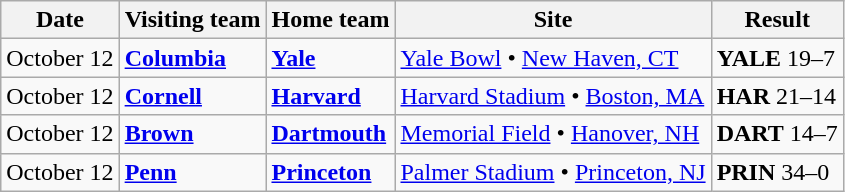<table class="wikitable">
<tr>
<th>Date</th>
<th>Visiting team</th>
<th>Home team</th>
<th>Site</th>
<th>Result</th>
</tr>
<tr>
<td>October 12</td>
<td><strong><a href='#'>Columbia</a></strong></td>
<td><strong><a href='#'>Yale</a></strong></td>
<td><a href='#'>Yale Bowl</a> • <a href='#'>New Haven, CT</a></td>
<td><strong>YALE</strong> 19–7</td>
</tr>
<tr>
<td>October 12</td>
<td><strong><a href='#'>Cornell</a></strong></td>
<td><strong><a href='#'>Harvard</a></strong></td>
<td><a href='#'>Harvard Stadium</a> • <a href='#'>Boston, MA</a></td>
<td><strong>HAR</strong> 21–14</td>
</tr>
<tr>
<td>October 12</td>
<td><strong><a href='#'>Brown</a></strong></td>
<td><strong><a href='#'>Dartmouth</a></strong></td>
<td><a href='#'>Memorial Field</a> • <a href='#'>Hanover, NH</a></td>
<td><strong>DART</strong> 14–7</td>
</tr>
<tr>
<td>October 12</td>
<td><strong><a href='#'>Penn</a></strong></td>
<td><strong><a href='#'>Princeton</a></strong></td>
<td><a href='#'>Palmer Stadium</a> • <a href='#'>Princeton, NJ</a></td>
<td><strong>PRIN</strong> 34–0</td>
</tr>
</table>
